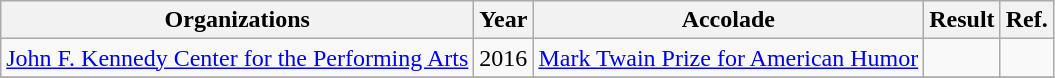<table class="wikitable sortable plainrowheaders">
<tr>
<th>Organizations</th>
<th>Year</th>
<th>Accolade</th>
<th>Result</th>
<th class="unsortable">Ref.</th>
</tr>
<tr>
<td><a href='#'>John F. Kennedy Center for the Performing Arts</a></td>
<td>2016</td>
<td><a href='#'>Mark Twain Prize for American Humor</a></td>
<td></td>
<td></td>
</tr>
<tr>
</tr>
</table>
